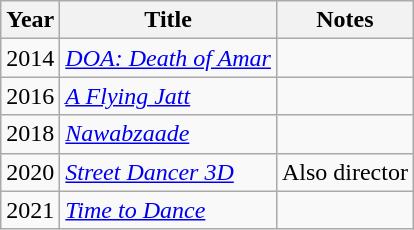<table class="wikitable">
<tr>
<th>Year</th>
<th>Title</th>
<th>Notes</th>
</tr>
<tr>
<td>2014</td>
<td><a href='#'><em>DOA: Death of Amar</em></a></td>
<td></td>
</tr>
<tr>
<td>2016</td>
<td><a href='#'><em>A Flying Jatt</em></a></td>
<td></td>
</tr>
<tr>
<td>2018</td>
<td><em><a href='#'>Nawabzaade</a></em></td>
<td></td>
</tr>
<tr>
<td>2020</td>
<td><a href='#'><em>Street Dancer 3D</em></a></td>
<td>Also director</td>
</tr>
<tr>
<td>2021</td>
<td><a href='#'><em>Time to Dance</em></a></td>
<td></td>
</tr>
</table>
